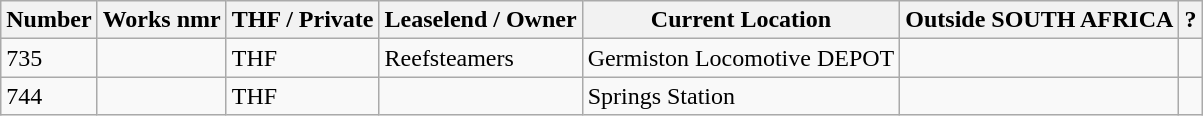<table class="wikitable">
<tr t>
<th>Number</th>
<th>Works nmr</th>
<th>THF / Private</th>
<th>Leaselend / Owner</th>
<th>Current Location</th>
<th>Outside SOUTH AFRICA</th>
<th>?</th>
</tr>
<tr>
<td>735</td>
<td></td>
<td>THF</td>
<td>Reefsteamers</td>
<td>Germiston Locomotive DEPOT</td>
<td></td>
<td></td>
</tr>
<tr>
<td>744</td>
<td></td>
<td>THF</td>
<td></td>
<td>Springs Station</td>
<td></td>
<td></td>
</tr>
</table>
